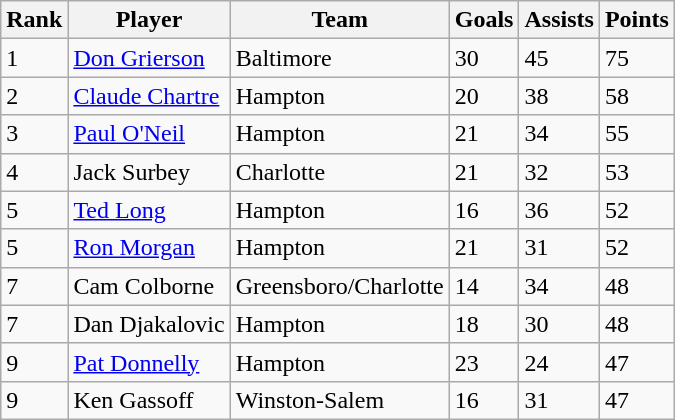<table class="wikitable">
<tr>
<th>Rank</th>
<th>Player</th>
<th>Team</th>
<th>Goals</th>
<th>Assists</th>
<th>Points</th>
</tr>
<tr>
<td>1</td>
<td><a href='#'>Don Grierson</a></td>
<td>Baltimore</td>
<td>30</td>
<td>45</td>
<td>75</td>
</tr>
<tr>
<td>2</td>
<td><a href='#'>Claude Chartre</a></td>
<td>Hampton</td>
<td>20</td>
<td>38</td>
<td>58</td>
</tr>
<tr>
<td>3</td>
<td><a href='#'>Paul O'Neil</a></td>
<td>Hampton</td>
<td>21</td>
<td>34</td>
<td>55</td>
</tr>
<tr>
<td>4</td>
<td>Jack Surbey</td>
<td>Charlotte</td>
<td>21</td>
<td>32</td>
<td>53</td>
</tr>
<tr>
<td>5</td>
<td><a href='#'>Ted Long</a></td>
<td>Hampton</td>
<td>16</td>
<td>36</td>
<td>52</td>
</tr>
<tr>
<td>5</td>
<td><a href='#'>Ron Morgan</a></td>
<td>Hampton</td>
<td>21</td>
<td>31</td>
<td>52</td>
</tr>
<tr>
<td>7</td>
<td>Cam Colborne</td>
<td>Greensboro/Charlotte</td>
<td>14</td>
<td>34</td>
<td>48</td>
</tr>
<tr>
<td>7</td>
<td>Dan Djakalovic</td>
<td>Hampton</td>
<td>18</td>
<td>30</td>
<td>48</td>
</tr>
<tr>
<td>9</td>
<td><a href='#'>Pat Donnelly</a></td>
<td>Hampton</td>
<td>23</td>
<td>24</td>
<td>47</td>
</tr>
<tr>
<td>9</td>
<td>Ken Gassoff</td>
<td>Winston-Salem</td>
<td>16</td>
<td>31</td>
<td>47</td>
</tr>
</table>
